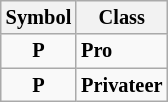<table class="wikitable" style=font-size:85%;>
<tr>
<th>Symbol</th>
<th>Class</th>
</tr>
<tr>
<td align=center><strong><span>P</span></strong></td>
<td><strong>Pro</strong></td>
</tr>
<tr>
<td align=center><strong><span>P</span></strong></td>
<td><strong>Privateer</strong></td>
</tr>
</table>
